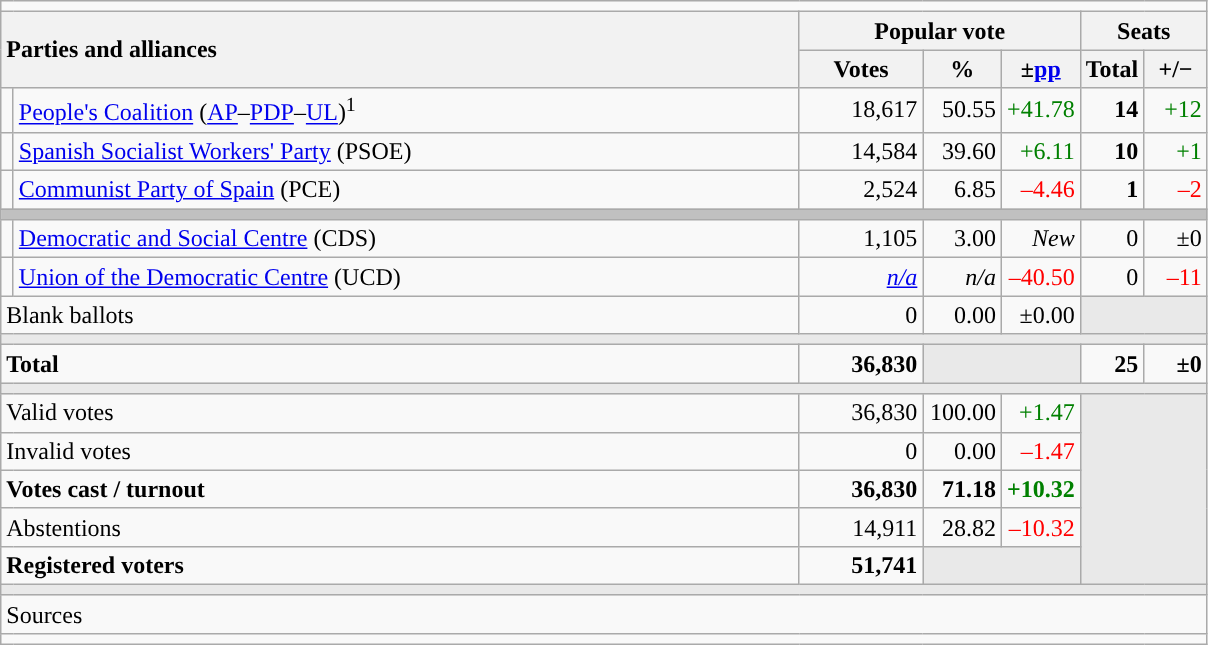<table class="wikitable" style="text-align:right;">
<tr>
<td colspan="7"></td>
</tr>
<tr>
<th style="text-align:left;" rowspan="2" colspan="2" width="525">Parties and alliances</th>
<th colspan="3">Popular vote</th>
<th colspan="2">Seats</th>
</tr>
<tr>
<th width="75">Votes</th>
<th width="45">%</th>
<th width="45">±<a href='#'>pp</a></th>
<th width="35">Total</th>
<th width="35">+/−</th>
</tr>
<tr>
<td width="1" style="color:inherit;background:"></td>
<td align="left"><a href='#'>People's Coalition</a> (<a href='#'>AP</a>–<a href='#'>PDP</a>–<a href='#'>UL</a>)<sup>1</sup></td>
<td>18,617</td>
<td>50.55</td>
<td style="color:green;">+41.78</td>
<td><strong>14</strong></td>
<td style="color:green;">+12</td>
</tr>
<tr>
<td style="color:inherit;background:"></td>
<td align="left"><a href='#'>Spanish Socialist Workers' Party</a> (PSOE)</td>
<td>14,584</td>
<td>39.60</td>
<td style="color:green;">+6.11</td>
<td><strong>10</strong></td>
<td style="color:green;">+1</td>
</tr>
<tr>
<td style="color:inherit;background:"></td>
<td align="left"><a href='#'>Communist Party of Spain</a> (PCE)</td>
<td>2,524</td>
<td>6.85</td>
<td style="color:red;">–4.46</td>
<td><strong>1</strong></td>
<td style="color:red;">–2</td>
</tr>
<tr>
<td colspan="7" bgcolor="#C0C0C0"></td>
</tr>
<tr>
<td style="color:inherit;background:"></td>
<td align="left"><a href='#'>Democratic and Social Centre</a> (CDS)</td>
<td>1,105</td>
<td>3.00</td>
<td><em>New</em></td>
<td>0</td>
<td>±0</td>
</tr>
<tr>
<td style="color:inherit;background:"></td>
<td align="left"><a href='#'>Union of the Democratic Centre</a> (UCD)</td>
<td><em><a href='#'>n/a</a></em></td>
<td><em>n/a</em></td>
<td style="color:red;">–40.50</td>
<td>0</td>
<td style="color:red;">–11</td>
</tr>
<tr>
<td align="left" colspan="2">Blank ballots</td>
<td>0</td>
<td>0.00</td>
<td>±0.00</td>
<td bgcolor="#E9E9E9" colspan="2"></td>
</tr>
<tr>
<td colspan="7" bgcolor="#E9E9E9"></td>
</tr>
<tr style="font-weight:bold;">
<td align="left" colspan="2">Total</td>
<td>36,830</td>
<td bgcolor="#E9E9E9" colspan="2"></td>
<td>25</td>
<td>±0</td>
</tr>
<tr>
<td colspan="7" bgcolor="#E9E9E9"></td>
</tr>
<tr>
<td align="left" colspan="2">Valid votes</td>
<td>36,830</td>
<td>100.00</td>
<td style="color:green;">+1.47</td>
<td bgcolor="#E9E9E9" colspan="2" rowspan="5"></td>
</tr>
<tr>
<td align="left" colspan="2">Invalid votes</td>
<td>0</td>
<td>0.00</td>
<td style="color:red;">–1.47</td>
</tr>
<tr style="font-weight:bold;">
<td align="left" colspan="2">Votes cast / turnout</td>
<td>36,830</td>
<td>71.18</td>
<td style="color:green;">+10.32</td>
</tr>
<tr>
<td align="left" colspan="2">Abstentions</td>
<td>14,911</td>
<td>28.82</td>
<td style="color:red;">–10.32</td>
</tr>
<tr style="font-weight:bold;">
<td align="left" colspan="2">Registered voters</td>
<td>51,741</td>
<td bgcolor="#E9E9E9" colspan="2"></td>
</tr>
<tr>
<td colspan="7" bgcolor="#E9E9E9"></td>
</tr>
<tr>
<td align="left" colspan="7">Sources</td>
</tr>
<tr>
<td colspan="7" style="text-align:left; max-width:790px;"></td>
</tr>
</table>
